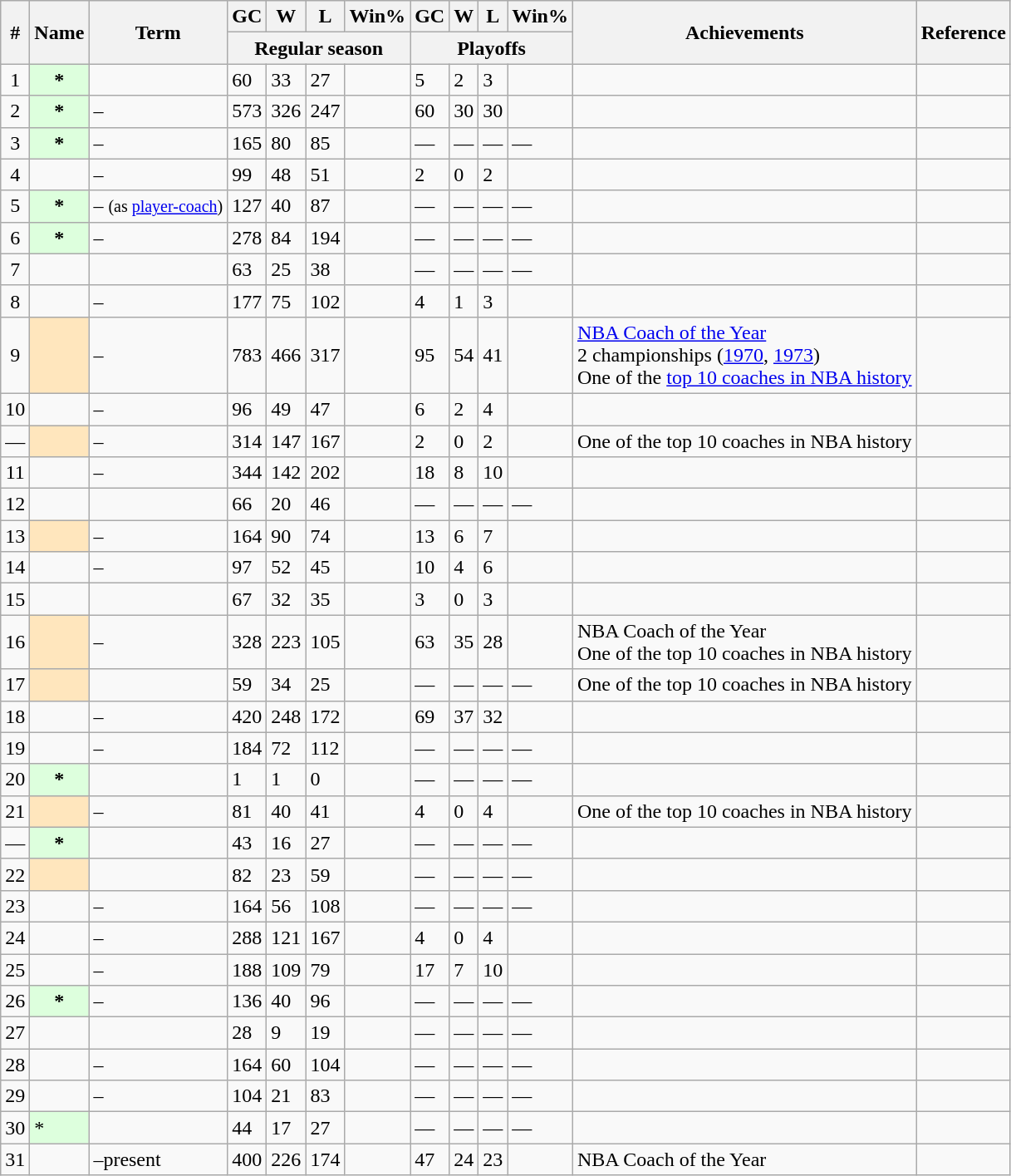<table class="wikitable plainrowheaders sortable" summary="# (sortable), Name (sortable), Term (sortable), Regular season games coached (sortable), Regular season wins (sortable), Regular season losses (sortable), Regular season winning percentage (sortable), Playoffs games coached (sortable), Playoffs wins (sortable), Playoffs losses (sortable), Playoffs winning percentage (sortable), Achievements and Reference">
<tr>
<th scope="col" data-sort-type="number" rowspan="2">#</th>
<th scope="col" rowspan="2">Name</th>
<th scope="col" rowspan="2">Term</th>
<th scope="col">GC</th>
<th scope="col">W</th>
<th scope="col">L</th>
<th scope="col">Win%</th>
<th scope="col" data-sort-type="number">GC</th>
<th scope="col" data-sort-type="number">W</th>
<th scope="col" data-sort-type="number">L</th>
<th scope="col" data-sort-type="number">Win%</th>
<th scope="col" rowspan="2" class=unsortable>Achievements</th>
<th scope="col" rowspan="2" class=unsortable>Reference</th>
</tr>
<tr class="unsortable">
<th scope="col" colspan="4">Regular season</th>
<th scope="col" colspan="4">Playoffs</th>
</tr>
<tr>
<td align=center>1</td>
<th scope="row" style="background-color:#ddffdd">*</th>
<td></td>
<td>60</td>
<td>33</td>
<td>27</td>
<td></td>
<td>5</td>
<td>2</td>
<td>3</td>
<td></td>
<td></td>
<td align=center></td>
</tr>
<tr>
<td align=center>2</td>
<th scope="row" style="background-color:#ddffdd">*</th>
<td>–</td>
<td>573</td>
<td>326</td>
<td>247</td>
<td></td>
<td>60</td>
<td>30</td>
<td>30</td>
<td></td>
<td></td>
<td align=center></td>
</tr>
<tr>
<td align=center>3</td>
<th scope="row" style="background-color:#ddffdd">*</th>
<td>–</td>
<td>165</td>
<td>80</td>
<td>85</td>
<td></td>
<td>—</td>
<td>—</td>
<td>—</td>
<td>—</td>
<td></td>
<td align=center></td>
</tr>
<tr>
<td align=center>4</td>
<th scope="row" style="background-color:transparent;"></th>
<td>–</td>
<td>99</td>
<td>48</td>
<td>51</td>
<td></td>
<td>2</td>
<td>0</td>
<td>2</td>
<td></td>
<td></td>
<td align=center></td>
</tr>
<tr>
<td align=center>5</td>
<th scope="row" style="background-color:#ddffdd">*</th>
<td>– <small>(as <a href='#'>player-coach</a>)</small></td>
<td>127</td>
<td>40</td>
<td>87</td>
<td></td>
<td>—</td>
<td>—</td>
<td>—</td>
<td>—</td>
<td></td>
<td align=center></td>
</tr>
<tr>
<td align=center>6</td>
<th scope="row" style="background-color:#ddffdd">*</th>
<td>–</td>
<td>278</td>
<td>84</td>
<td>194</td>
<td></td>
<td>—</td>
<td>—</td>
<td>—</td>
<td>—</td>
<td></td>
<td align=center></td>
</tr>
<tr>
<td align=center>7</td>
<th scope="row" style="background-color:transparent;"></th>
<td></td>
<td>63</td>
<td>25</td>
<td>38</td>
<td></td>
<td>—</td>
<td>—</td>
<td>—</td>
<td>—</td>
<td></td>
<td align=center></td>
</tr>
<tr>
<td align=center>8</td>
<th scope="row" style="background-color:transparent;"></th>
<td>–</td>
<td>177</td>
<td>75</td>
<td>102</td>
<td></td>
<td>4</td>
<td>1</td>
<td>3</td>
<td></td>
<td></td>
<td align=center></td>
</tr>
<tr>
<td align=center>9</td>
<th scope="row" style="background-color:#FFE6BD"></th>
<td>–</td>
<td>783</td>
<td>466</td>
<td>317</td>
<td></td>
<td>95</td>
<td>54</td>
<td>41</td>
<td></td>
<td> <a href='#'>NBA Coach of the Year</a><br>2 championships (<a href='#'>1970</a>, <a href='#'>1973</a>)<br>One of the <a href='#'>top 10 coaches in NBA history</a></td>
<td align=center></td>
</tr>
<tr>
<td align=center>10</td>
<th scope="row" style="background-color:transparent;"></th>
<td>–</td>
<td>96</td>
<td>49</td>
<td>47</td>
<td></td>
<td>6</td>
<td>2</td>
<td>4</td>
<td></td>
<td></td>
<td align=center></td>
</tr>
<tr>
<td align=center>—</td>
<th scope="row" style="background-color:#FFE6BD"></th>
<td>–</td>
<td>314</td>
<td>147</td>
<td>167</td>
<td></td>
<td>2</td>
<td>0</td>
<td>2</td>
<td></td>
<td>One of the top 10 coaches in NBA history</td>
<td align=center></td>
</tr>
<tr>
<td align=center>11</td>
<th scope="row" style="background-color:transparent;"></th>
<td>–</td>
<td>344</td>
<td>142</td>
<td>202</td>
<td></td>
<td>18</td>
<td>8</td>
<td>10</td>
<td></td>
<td></td>
<td align=center></td>
</tr>
<tr>
<td align=center>12</td>
<th scope="row" style="background-color:transparent;"></th>
<td></td>
<td>66</td>
<td>20</td>
<td>46</td>
<td></td>
<td>—</td>
<td>—</td>
<td>—</td>
<td>—</td>
<td></td>
<td align=center></td>
</tr>
<tr>
<td align=center>13</td>
<th scope="row" style="background-color:#FFE6BD"></th>
<td>–</td>
<td>164</td>
<td>90</td>
<td>74</td>
<td></td>
<td>13</td>
<td>6</td>
<td>7</td>
<td></td>
<td></td>
<td align=center></td>
</tr>
<tr>
<td align=center>14</td>
<th scope="row" style="background-color:transparent;"></th>
<td>–</td>
<td>97</td>
<td>52</td>
<td>45</td>
<td></td>
<td>10</td>
<td>4</td>
<td>6</td>
<td></td>
<td></td>
<td align=center></td>
</tr>
<tr>
<td align=center>15</td>
<th scope="row" style="background-color:transparent;"></th>
<td></td>
<td>67</td>
<td>32</td>
<td>35</td>
<td></td>
<td>3</td>
<td>0</td>
<td>3</td>
<td></td>
<td></td>
<td align=center></td>
</tr>
<tr>
<td align=center>16</td>
<th scope="row" style="background-color:#FFE6BD"></th>
<td>–</td>
<td>328</td>
<td>223</td>
<td>105</td>
<td></td>
<td>63</td>
<td>35</td>
<td>28</td>
<td></td>
<td> NBA Coach of the Year<br>One of the top 10 coaches in NBA history</td>
<td align=center></td>
</tr>
<tr>
<td align=center>17</td>
<th scope="row" style="background-color:#FFE6BD"></th>
<td></td>
<td>59</td>
<td>34</td>
<td>25</td>
<td></td>
<td>—</td>
<td>—</td>
<td>—</td>
<td>—</td>
<td>One of the top 10 coaches in NBA history</td>
<td align=center></td>
</tr>
<tr>
<td align=center>18</td>
<th scope="row" style="background-color:transparent;"></th>
<td>–</td>
<td>420</td>
<td>248</td>
<td>172</td>
<td></td>
<td>69</td>
<td>37</td>
<td>32</td>
<td></td>
<td></td>
<td align=center></td>
</tr>
<tr>
<td align=center>19</td>
<th scope="row" style="background-color:transparent;"></th>
<td>–</td>
<td>184</td>
<td>72</td>
<td>112</td>
<td></td>
<td>—</td>
<td>—</td>
<td>—</td>
<td>—</td>
<td></td>
<td align=center></td>
</tr>
<tr>
<td align=center>20</td>
<th scope="row" style="background-color:#ddffdd">*</th>
<td></td>
<td>1</td>
<td>1</td>
<td>0</td>
<td></td>
<td>—</td>
<td>—</td>
<td>—</td>
<td>—</td>
<td></td>
<td align=center></td>
</tr>
<tr>
<td align=center>21</td>
<th scope="row" style="background-color:#FFE6BD"></th>
<td>–</td>
<td>81</td>
<td>40</td>
<td>41</td>
<td></td>
<td>4</td>
<td>0</td>
<td>4</td>
<td></td>
<td>One of the top 10 coaches in NBA history</td>
<td align=center></td>
</tr>
<tr>
<td align=center>—</td>
<th scope="row" style="background-color:#ddffdd">*</th>
<td></td>
<td>43</td>
<td>16</td>
<td>27</td>
<td></td>
<td>—</td>
<td>—</td>
<td>—</td>
<td>—</td>
<td></td>
<td align=center></td>
</tr>
<tr>
<td align=center>22</td>
<th scope="row" style="background-color:#FFE6BD"></th>
<td></td>
<td>82</td>
<td>23</td>
<td>59</td>
<td></td>
<td>—</td>
<td>—</td>
<td>—</td>
<td>—</td>
<td></td>
<td align=center></td>
</tr>
<tr>
<td align=center>23</td>
<th scope="row" style="background-color:transparent;"></th>
<td>–</td>
<td>164</td>
<td>56</td>
<td>108</td>
<td></td>
<td>—</td>
<td>—</td>
<td>—</td>
<td>—</td>
<td></td>
<td align=center></td>
</tr>
<tr>
<td align=center>24</td>
<th scope="row" style="background-color:transparent;"></th>
<td>–</td>
<td>288</td>
<td>121</td>
<td>167</td>
<td></td>
<td>4</td>
<td>0</td>
<td>4</td>
<td></td>
<td></td>
<td align=center></td>
</tr>
<tr>
<td align=center>25</td>
<th scope="row" style="background-color:transparent;"></th>
<td>–</td>
<td>188</td>
<td>109</td>
<td>79</td>
<td></td>
<td>17</td>
<td>7</td>
<td>10</td>
<td></td>
<td></td>
<td align=center></td>
</tr>
<tr>
<td align=center>26</td>
<th scope="row" style="background-color:#ddffdd">*</th>
<td>–</td>
<td>136</td>
<td>40</td>
<td>96</td>
<td></td>
<td>—</td>
<td>—</td>
<td>—</td>
<td>—</td>
<td></td>
<td align=center></td>
</tr>
<tr>
<td align=center>27</td>
<th scope="row" style="background-color:transparent;"></th>
<td></td>
<td>28</td>
<td>9</td>
<td>19</td>
<td></td>
<td>—</td>
<td>—</td>
<td>—</td>
<td>—</td>
<td></td>
<td align=center></td>
</tr>
<tr>
<td align=center>28</td>
<th scope="row" style="background-color:transparent;"></th>
<td>–</td>
<td>164</td>
<td>60</td>
<td>104</td>
<td></td>
<td>—</td>
<td>—</td>
<td>—</td>
<td>—</td>
<td></td>
<td align=center></td>
</tr>
<tr>
<td>29</td>
<td scope="row" style="background-color:transparent;"></td>
<td>–</td>
<td>104</td>
<td>21</td>
<td>83</td>
<td></td>
<td>—</td>
<td>—</td>
<td>—</td>
<td>—</td>
<td></td>
<td align=center></td>
</tr>
<tr>
<td>30</td>
<td scope="row" style="background-color:#ddffdd">*</td>
<td></td>
<td>44</td>
<td>17</td>
<td>27</td>
<td></td>
<td>—</td>
<td>—</td>
<td>—</td>
<td>—</td>
<td></td>
<td align=center></td>
</tr>
<tr>
<td>31</td>
<td scope="row" style="background-color: transparent"></td>
<td>–present</td>
<td>400</td>
<td>226</td>
<td>174</td>
<td></td>
<td>47</td>
<td>24</td>
<td>23</td>
<td></td>
<td> NBA Coach of the Year</td>
<td align=center></td>
</tr>
</table>
